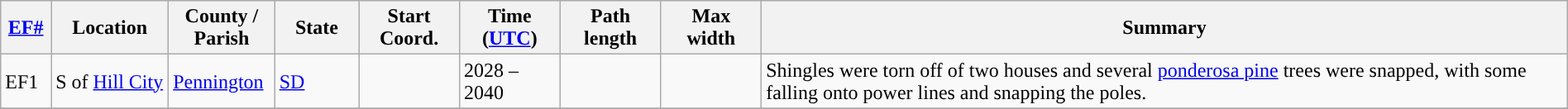<table class="wikitable sortable" style="width:100%;">
<tr>
<th scope="col" width="3%" align="center"><a href='#'>EF#</a></th>
<th scope="col" width="7%" align="center" class="unsortable">Location</th>
<th scope="col" width="6%" align="center" class="unsortable">County / Parish</th>
<th scope="col" width="5%" align="center">State</th>
<th scope="col" width="6%" align="center">Start Coord.</th>
<th scope="col" width="6%" align="center">Time (<a href='#'>UTC</a>)</th>
<th scope="col" width="6%" align="center">Path length</th>
<th scope="col" width="6%" align="center">Max width</th>
<th scope="col" width="48%" class="unsortable" align="center">Summary</th>
</tr>
<tr>
<td>EF1</td>
<td>S of <a href='#'>Hill City</a></td>
<td><a href='#'>Pennington</a></td>
<td><a href='#'>SD</a></td>
<td></td>
<td>2028 – 2040</td>
<td></td>
<td></td>
<td>Shingles were torn off of two houses and several <a href='#'>ponderosa pine</a> trees were snapped, with some falling onto power lines and snapping the poles.</td>
</tr>
<tr>
</tr>
</table>
